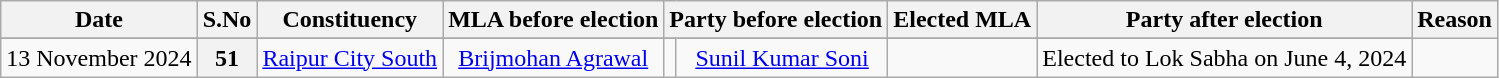<table class="wikitable sortable" style="text-align:center;">
<tr>
<th>Date</th>
<th>S.No</th>
<th>Constituency</th>
<th>MLA before election</th>
<th colspan="2">Party before election</th>
<th>Elected MLA</th>
<th colspan="2">Party after election</th>
<th>Reason</th>
</tr>
<tr>
</tr>
<tr>
<td>13 November 2024</td>
<th>51</th>
<td><a href='#'>Raipur City South</a></td>
<td><a href='#'>Brijmohan Agrawal</a></td>
<td></td>
<td><a href='#'>Sunil Kumar Soni</a></td>
<td></td>
<td>Elected to Lok Sabha on June 4, 2024</td>
</tr>
</table>
